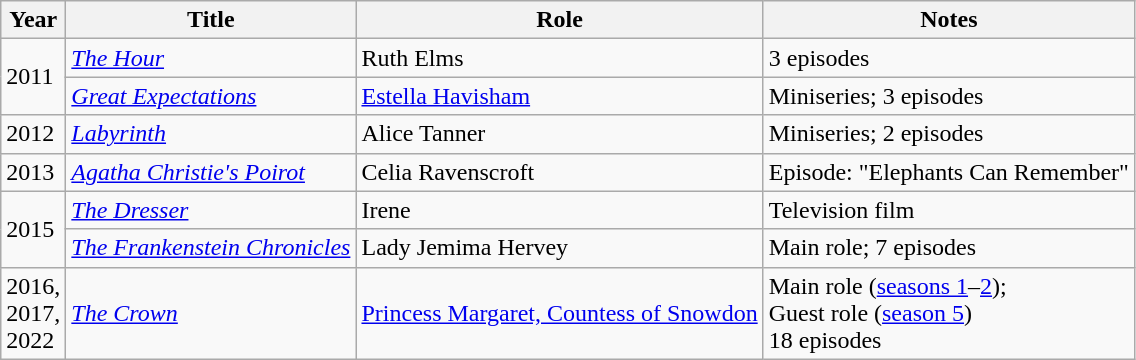<table class="wikitable sortable">
<tr>
<th>Year</th>
<th>Title</th>
<th>Role</th>
<th class="unsortable">Notes</th>
</tr>
<tr>
<td rowspan="2">2011</td>
<td data-sort-value="Hour, The"><em><a href='#'>The Hour</a></em></td>
<td>Ruth Elms</td>
<td>3 episodes</td>
</tr>
<tr>
<td><em><a href='#'>Great Expectations</a></em></td>
<td><a href='#'>Estella Havisham</a></td>
<td>Miniseries; 3 episodes</td>
</tr>
<tr>
<td>2012</td>
<td><em><a href='#'>Labyrinth</a></em></td>
<td>Alice Tanner</td>
<td>Miniseries; 2 episodes</td>
</tr>
<tr>
<td>2013</td>
<td><em><a href='#'>Agatha Christie's Poirot</a></em></td>
<td>Celia Ravenscroft</td>
<td>Episode: "Elephants Can Remember"</td>
</tr>
<tr>
<td rowspan="2">2015</td>
<td data-sort-value="Dresser, The"><em><a href='#'>The Dresser</a></em></td>
<td>Irene</td>
<td>Television film</td>
</tr>
<tr>
<td data-sort-value="Frankenstein Chronicles, The"><em><a href='#'>The Frankenstein Chronicles</a></em></td>
<td>Lady Jemima Hervey</td>
<td>Main role; 7 episodes</td>
</tr>
<tr>
<td>2016,<br>2017,<br>2022</td>
<td data-sort-value="Crown, The"><em><a href='#'>The Crown</a></em></td>
<td><a href='#'>Princess Margaret, Countess of Snowdon</a></td>
<td>Main role (<a href='#'>seasons 1</a>–<a href='#'>2</a>);<br>Guest role (<a href='#'>season 5</a>)<br>18 episodes</td>
</tr>
</table>
